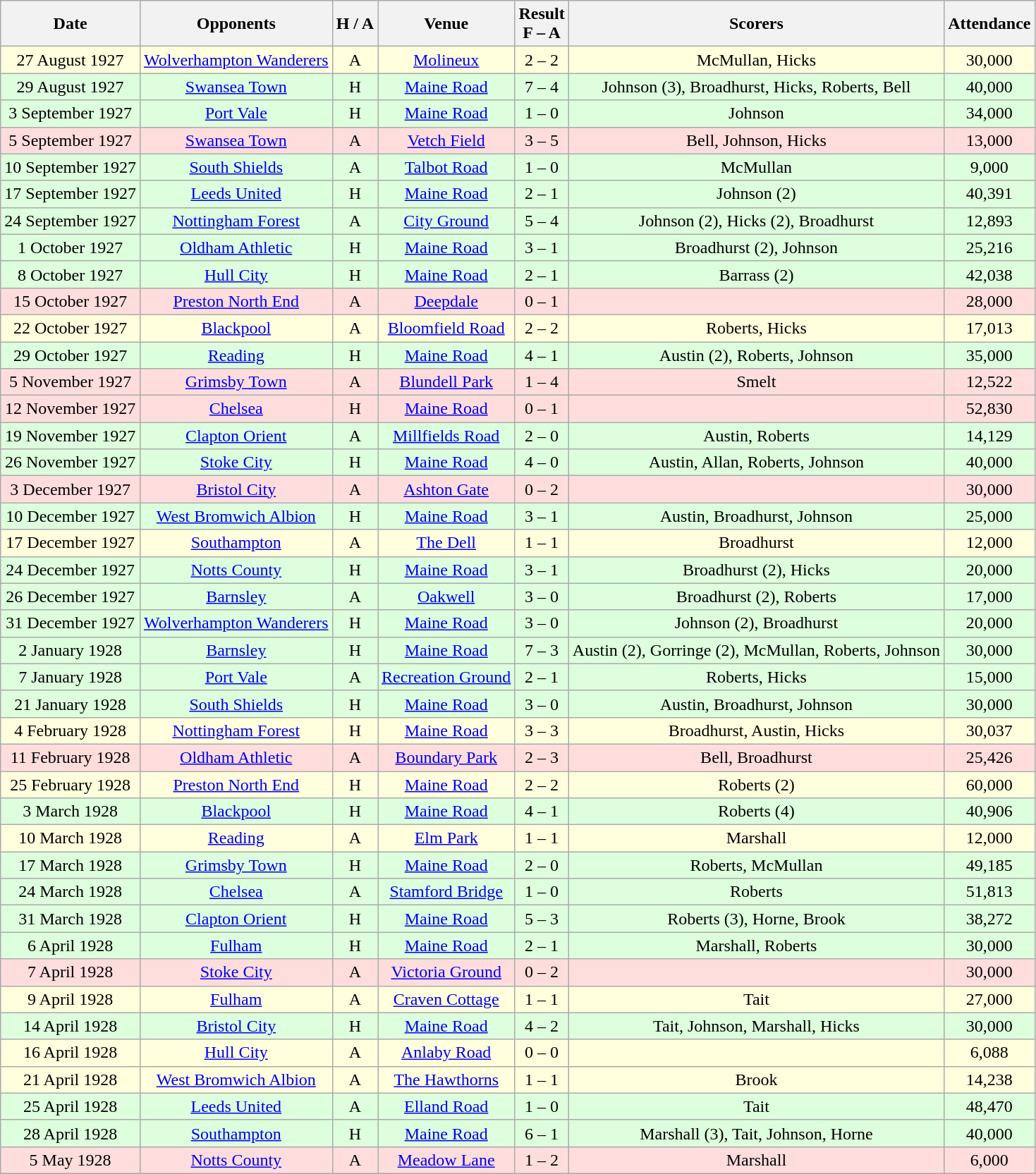<table class="wikitable" style="text-align:center">
<tr>
<th>Date</th>
<th>Opponents</th>
<th>H / A</th>
<th>Venue</th>
<th>Result<br>F – A</th>
<th>Scorers</th>
<th>Attendance</th>
</tr>
<tr bgcolor="#ffffdd">
<td>27 August 1927</td>
<td><a href='#'>Wolverhampton Wanderers</a></td>
<td>A</td>
<td><a href='#'>Molineux</a></td>
<td>2 – 2</td>
<td>McMullan, Hicks</td>
<td>30,000</td>
</tr>
<tr bgcolor="#ddffdd">
<td>29 August 1927</td>
<td><a href='#'>Swansea Town</a></td>
<td>H</td>
<td><a href='#'>Maine Road</a></td>
<td>7 – 4</td>
<td>Johnson (3), Broadhurst, Hicks, Roberts, Bell</td>
<td>40,000</td>
</tr>
<tr bgcolor="#ddffdd">
<td>3 September 1927</td>
<td><a href='#'>Port Vale</a></td>
<td>H</td>
<td><a href='#'>Maine Road</a></td>
<td>1 – 0</td>
<td>Johnson</td>
<td>34,000</td>
</tr>
<tr bgcolor="#ffdddd">
<td>5 September 1927</td>
<td><a href='#'>Swansea Town</a></td>
<td>A</td>
<td><a href='#'>Vetch Field</a></td>
<td>3 – 5</td>
<td>Bell, Johnson, Hicks</td>
<td>13,000</td>
</tr>
<tr bgcolor="#ddffdd">
<td>10 September 1927</td>
<td><a href='#'>South Shields</a></td>
<td>A</td>
<td><a href='#'>Talbot Road</a></td>
<td>1 – 0</td>
<td>McMullan</td>
<td>9,000</td>
</tr>
<tr bgcolor="#ddffdd">
<td>17 September 1927</td>
<td><a href='#'>Leeds United</a></td>
<td>H</td>
<td><a href='#'>Maine Road</a></td>
<td>2 – 1</td>
<td>Johnson (2)</td>
<td>40,391</td>
</tr>
<tr bgcolor="#ddffdd">
<td>24 September 1927</td>
<td><a href='#'>Nottingham Forest</a></td>
<td>A</td>
<td><a href='#'>City Ground</a></td>
<td>5 – 4</td>
<td>Johnson (2), Hicks (2), Broadhurst</td>
<td>12,893</td>
</tr>
<tr bgcolor="#ddffdd">
<td>1 October 1927</td>
<td><a href='#'>Oldham Athletic</a></td>
<td>H</td>
<td><a href='#'>Maine Road</a></td>
<td>3 – 1</td>
<td>Broadhurst (2), Johnson</td>
<td>25,216</td>
</tr>
<tr bgcolor="#ddffdd">
<td>8 October 1927</td>
<td><a href='#'>Hull City</a></td>
<td>H</td>
<td><a href='#'>Maine Road</a></td>
<td>2 – 1</td>
<td>Barrass (2)</td>
<td>42,038</td>
</tr>
<tr bgcolor="#ffdddd">
<td>15 October 1927</td>
<td><a href='#'>Preston North End</a></td>
<td>A</td>
<td><a href='#'>Deepdale</a></td>
<td>0 – 1</td>
<td></td>
<td>28,000</td>
</tr>
<tr bgcolor="#ffffdd">
<td>22 October 1927</td>
<td><a href='#'>Blackpool</a></td>
<td>A</td>
<td><a href='#'>Bloomfield Road</a></td>
<td>2 – 2</td>
<td>Roberts, Hicks</td>
<td>17,013</td>
</tr>
<tr bgcolor="#ddffdd">
<td>29 October 1927</td>
<td><a href='#'>Reading</a></td>
<td>H</td>
<td><a href='#'>Maine Road</a></td>
<td>4 – 1</td>
<td>Austin (2), Roberts, Johnson</td>
<td>35,000</td>
</tr>
<tr bgcolor="#ffdddd">
<td>5 November 1927</td>
<td><a href='#'>Grimsby Town</a></td>
<td>A</td>
<td><a href='#'>Blundell Park</a></td>
<td>1 – 4</td>
<td>Smelt</td>
<td>12,522</td>
</tr>
<tr bgcolor="#ffdddd">
<td>12 November 1927</td>
<td><a href='#'>Chelsea</a></td>
<td>H</td>
<td><a href='#'>Maine Road</a></td>
<td>0 – 1</td>
<td></td>
<td>52,830</td>
</tr>
<tr bgcolor="#ddffdd">
<td>19 November 1927</td>
<td><a href='#'>Clapton Orient</a></td>
<td>A</td>
<td><a href='#'>Millfields Road</a></td>
<td>2 – 0</td>
<td>Austin, Roberts</td>
<td>14,129</td>
</tr>
<tr bgcolor="#ddffdd">
<td>26 November 1927</td>
<td><a href='#'>Stoke City</a></td>
<td>H</td>
<td><a href='#'>Maine Road</a></td>
<td>4 – 0</td>
<td>Austin, Allan, Roberts, Johnson</td>
<td>40,000</td>
</tr>
<tr bgcolor="#ffdddd">
<td>3 December 1927</td>
<td><a href='#'>Bristol City</a></td>
<td>A</td>
<td><a href='#'>Ashton Gate</a></td>
<td>0 – 2</td>
<td></td>
<td>30,000</td>
</tr>
<tr bgcolor="#ddffdd">
<td>10 December 1927</td>
<td><a href='#'>West Bromwich Albion</a></td>
<td>H</td>
<td><a href='#'>Maine Road</a></td>
<td>3 – 1</td>
<td>Austin, Broadhurst, Johnson</td>
<td>25,000</td>
</tr>
<tr bgcolor="#ffffdd">
<td>17 December 1927</td>
<td><a href='#'>Southampton</a></td>
<td>A</td>
<td><a href='#'>The Dell</a></td>
<td>1 – 1</td>
<td>Broadhurst</td>
<td>12,000</td>
</tr>
<tr bgcolor="#ddffdd">
<td>24 December 1927</td>
<td><a href='#'>Notts County</a></td>
<td>H</td>
<td><a href='#'>Maine Road</a></td>
<td>3 – 1</td>
<td>Broadhurst (2), Hicks</td>
<td>20,000</td>
</tr>
<tr bgcolor="#ddffdd">
<td>26 December 1927</td>
<td><a href='#'>Barnsley</a></td>
<td>A</td>
<td><a href='#'>Oakwell</a></td>
<td>3 – 0</td>
<td>Broadhurst (2), Roberts</td>
<td>17,000</td>
</tr>
<tr bgcolor="#ddffdd">
<td>31 December 1927</td>
<td><a href='#'>Wolverhampton Wanderers</a></td>
<td>H</td>
<td><a href='#'>Maine Road</a></td>
<td>3 – 0</td>
<td>Johnson (2), Broadhurst</td>
<td>20,000</td>
</tr>
<tr bgcolor="#ddffdd">
<td>2 January 1928</td>
<td><a href='#'>Barnsley</a></td>
<td>H</td>
<td><a href='#'>Maine Road</a></td>
<td>7 – 3</td>
<td>Austin (2), Gorringe (2), McMullan, Roberts, Johnson</td>
<td>30,000</td>
</tr>
<tr bgcolor="#ddffdd">
<td>7 January 1928</td>
<td><a href='#'>Port Vale</a></td>
<td>A</td>
<td><a href='#'>Recreation Ground</a></td>
<td>2 – 1</td>
<td>Roberts, Hicks</td>
<td>15,000</td>
</tr>
<tr bgcolor="#ddffdd">
<td>21 January 1928</td>
<td><a href='#'>South Shields</a></td>
<td>H</td>
<td><a href='#'>Maine Road</a></td>
<td>3 – 0</td>
<td>Austin, Broadhurst, Johnson</td>
<td>30,000</td>
</tr>
<tr bgcolor="#ffffdd">
<td>4 February 1928</td>
<td><a href='#'>Nottingham Forest</a></td>
<td>H</td>
<td><a href='#'>Maine Road</a></td>
<td>3 – 3</td>
<td>Broadhurst, Austin, Hicks</td>
<td>30,037</td>
</tr>
<tr bgcolor="#ffdddd">
<td>11 February 1928</td>
<td><a href='#'>Oldham Athletic</a></td>
<td>A</td>
<td><a href='#'>Boundary Park</a></td>
<td>2 – 3</td>
<td>Bell, Broadhurst</td>
<td>25,426</td>
</tr>
<tr bgcolor="#ffffdd">
<td>25 February 1928</td>
<td><a href='#'>Preston North End</a></td>
<td>H</td>
<td><a href='#'>Maine Road</a></td>
<td>2 – 2</td>
<td>Roberts (2)</td>
<td>60,000</td>
</tr>
<tr bgcolor="#ddffdd">
<td>3 March 1928</td>
<td><a href='#'>Blackpool</a></td>
<td>H</td>
<td><a href='#'>Maine Road</a></td>
<td>4 – 1</td>
<td>Roberts (4)</td>
<td>40,906</td>
</tr>
<tr bgcolor="#ffffdd">
<td>10 March 1928</td>
<td><a href='#'>Reading</a></td>
<td>A</td>
<td><a href='#'>Elm Park</a></td>
<td>1 – 1</td>
<td>Marshall</td>
<td>12,000</td>
</tr>
<tr bgcolor="#ddffdd">
<td>17 March 1928</td>
<td><a href='#'>Grimsby Town</a></td>
<td>H</td>
<td><a href='#'>Maine Road</a></td>
<td>2 – 0</td>
<td>Roberts, McMullan</td>
<td>49,185</td>
</tr>
<tr bgcolor="#ddffdd">
<td>24 March 1928</td>
<td><a href='#'>Chelsea</a></td>
<td>A</td>
<td><a href='#'>Stamford Bridge</a></td>
<td>1 – 0</td>
<td>Roberts</td>
<td>51,813</td>
</tr>
<tr bgcolor="#ddffdd">
<td>31 March 1928</td>
<td><a href='#'>Clapton Orient</a></td>
<td>H</td>
<td><a href='#'>Maine Road</a></td>
<td>5 – 3</td>
<td>Roberts (3), Horne, Brook</td>
<td>38,272</td>
</tr>
<tr bgcolor="#ddffdd">
<td>6 April 1928</td>
<td><a href='#'>Fulham</a></td>
<td>H</td>
<td><a href='#'>Maine Road</a></td>
<td>2 – 1</td>
<td>Marshall, Roberts</td>
<td>30,000</td>
</tr>
<tr bgcolor="#ffdddd">
<td>7 April 1928</td>
<td><a href='#'>Stoke City</a></td>
<td>A</td>
<td><a href='#'>Victoria Ground</a></td>
<td>0 – 2</td>
<td></td>
<td>30,000</td>
</tr>
<tr bgcolor="#ffffdd">
<td>9 April 1928</td>
<td><a href='#'>Fulham</a></td>
<td>A</td>
<td><a href='#'>Craven Cottage</a></td>
<td>1 – 1</td>
<td>Tait</td>
<td>27,000</td>
</tr>
<tr bgcolor="#ddffdd">
<td>14 April 1928</td>
<td><a href='#'>Bristol City</a></td>
<td>H</td>
<td><a href='#'>Maine Road</a></td>
<td>4 – 2</td>
<td>Tait, Johnson, Marshall, Hicks</td>
<td>30,000</td>
</tr>
<tr bgcolor="#ffffdd">
<td>16 April 1928</td>
<td><a href='#'>Hull City</a></td>
<td>A</td>
<td><a href='#'>Anlaby Road</a></td>
<td>0 – 0</td>
<td></td>
<td>6,088</td>
</tr>
<tr bgcolor="#ffffdd">
<td>21 April 1928</td>
<td><a href='#'>West Bromwich Albion</a></td>
<td>A</td>
<td><a href='#'>The Hawthorns</a></td>
<td>1 – 1</td>
<td>Brook</td>
<td>14,238</td>
</tr>
<tr bgcolor="#ddffdd">
<td>25 April 1928</td>
<td><a href='#'>Leeds United</a></td>
<td>A</td>
<td><a href='#'>Elland Road</a></td>
<td>1 – 0</td>
<td>Tait</td>
<td>48,470</td>
</tr>
<tr bgcolor="#ddffdd">
<td>28 April 1928</td>
<td><a href='#'>Southampton</a></td>
<td>H</td>
<td><a href='#'>Maine Road</a></td>
<td>6 – 1</td>
<td>Marshall (3), Tait, Johnson, Horne</td>
<td>40,000</td>
</tr>
<tr bgcolor="#ffdddd">
<td>5 May 1928</td>
<td><a href='#'>Notts County</a></td>
<td>A</td>
<td><a href='#'>Meadow Lane</a></td>
<td>1 – 2</td>
<td>Marshall</td>
<td>6,000</td>
</tr>
</table>
